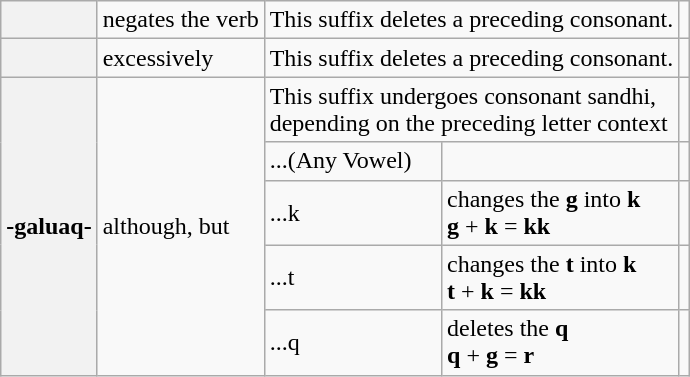<table class="wikitable">
<tr>
<th></th>
<td>negates the verb</td>
<td colspan="2">This suffix deletes a preceding consonant.</td>
<td><br></td>
</tr>
<tr>
<th></th>
<td>excessively</td>
<td colspan="2">This suffix deletes a preceding consonant.</td>
<td><br></td>
</tr>
<tr>
<th rowspan="5">-galuaq-</th>
<td rowspan="5">although, but</td>
<td colspan="2">This suffix undergoes consonant sandhi,<br>depending on the preceding letter context</td>
</tr>
<tr>
<td>...(Any Vowel)</td>
<td></td>
<td></td>
</tr>
<tr>
<td>...k</td>
<td> changes the <strong>g</strong> into <strong>k</strong><br><strong>g</strong> + <strong>k</strong> = <strong>kk</strong></td>
<td></td>
</tr>
<tr>
<td>...t</td>
<td> changes the <strong>t</strong> into <strong>k</strong><br><strong>t</strong> + <strong>k</strong> = <strong>kk</strong></td>
<td></td>
</tr>
<tr>
<td>...q</td>
<td> deletes the <strong>q</strong><br><strong>q</strong> + <strong>g</strong> = <strong>r</strong></td>
<td></td>
</tr>
</table>
